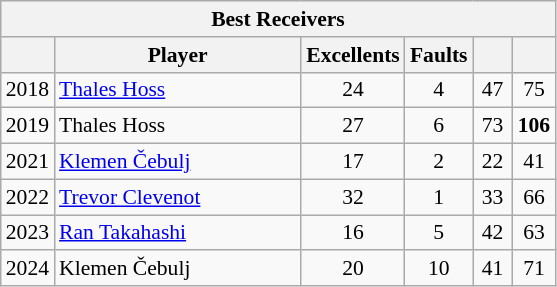<table class="wikitable sortable" style=font-size:90%>
<tr>
<th colspan=7>Best Receivers</th>
</tr>
<tr>
<th></th>
<th width=158>Player</th>
<th width=20>Excellents</th>
<th width=20>Faults</th>
<th width=20></th>
<th width=20></th>
</tr>
<tr>
<td>2018</td>
<td> <a href='#'>Thales Hoss</a></td>
<td align=center>24</td>
<td align=center>4</td>
<td align=center>47</td>
<td align=center>75</td>
</tr>
<tr>
<td>2019</td>
<td> Thales Hoss</td>
<td align=center>27</td>
<td align=center>6</td>
<td align=center>73</td>
<td align=center><strong>106</strong></td>
</tr>
<tr>
<td>2021</td>
<td> <a href='#'>Klemen Čebulj</a></td>
<td align=center>17</td>
<td align=center>2</td>
<td align=center>22</td>
<td align=center>41</td>
</tr>
<tr>
<td>2022</td>
<td> <a href='#'>Trevor Clevenot</a></td>
<td align=center>32</td>
<td align=center>1</td>
<td align=center>33</td>
<td align=center>66</td>
</tr>
<tr>
<td>2023</td>
<td> <a href='#'>Ran Takahashi</a></td>
<td align=center>16</td>
<td align=center>5</td>
<td align=center>42</td>
<td align=center>63</td>
</tr>
<tr>
<td>2024</td>
<td> Klemen Čebulj</td>
<td align=center>20</td>
<td align=center>10</td>
<td align=center>41</td>
<td align=center>71</td>
</tr>
</table>
